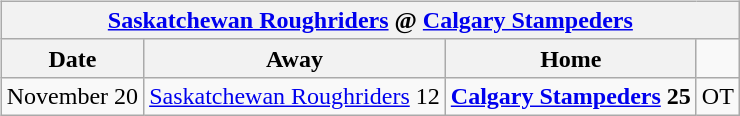<table cellspacing="10">
<tr>
<td valign="top"><br><table class="wikitable">
<tr>
<th colspan="4"><a href='#'>Saskatchewan Roughriders</a> @ <a href='#'>Calgary Stampeders</a></th>
</tr>
<tr>
<th>Date</th>
<th>Away</th>
<th>Home</th>
</tr>
<tr>
<td>November 20</td>
<td><a href='#'>Saskatchewan Roughriders</a> 12</td>
<td><strong><a href='#'>Calgary Stampeders</a> 25</strong></td>
<td>OT</td>
</tr>
</table>
</td>
</tr>
</table>
